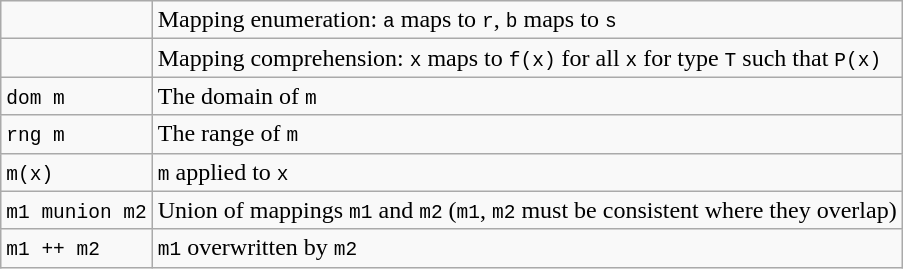<table border="1" class="wikitable">
<tr>
<td><code></code></td>
<td>Mapping enumeration: <code>a</code> maps to <code>r</code>, <code>b</code> maps to <code>s</code></td>
</tr>
<tr>
<td><code></code></td>
<td>Mapping comprehension: <code>x</code> maps to <code>f(x)</code> for all <code>x</code> for type <code>T</code> such that <code>P(x)</code></td>
</tr>
<tr>
<td><code>dom m</code></td>
<td>The domain of <code>m</code></td>
</tr>
<tr>
<td><code>rng m</code></td>
<td>The range of <code>m</code></td>
</tr>
<tr>
<td><code>m(x)</code></td>
<td><code>m</code> applied to <code>x</code></td>
</tr>
<tr>
<td><code>m1 munion m2</code></td>
<td>Union of mappings <code>m1</code> and <code>m2</code> (<code>m1</code>, <code>m2</code> must be consistent where they overlap)</td>
</tr>
<tr>
<td><code>m1 ++ m2</code></td>
<td><code>m1</code> overwritten by <code>m2</code></td>
</tr>
</table>
